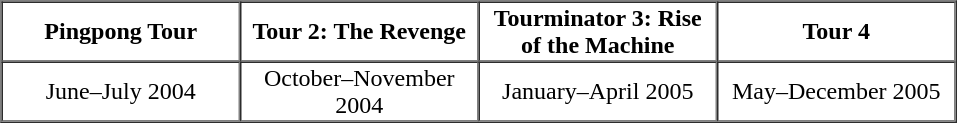<table | border="1" cellspacing="0">
<tr>
<th width="155">Pingpong Tour</th>
<th width="155">Tour 2: The Revenge</th>
<th width="155">Tourminator 3: Rise of the Machine</th>
<th width="155">Tour 4</th>
</tr>
<tr align="center">
<td>June–July 2004</td>
<td>October–November 2004</td>
<td>January–April 2005</td>
<td>May–December 2005</td>
</tr>
</table>
